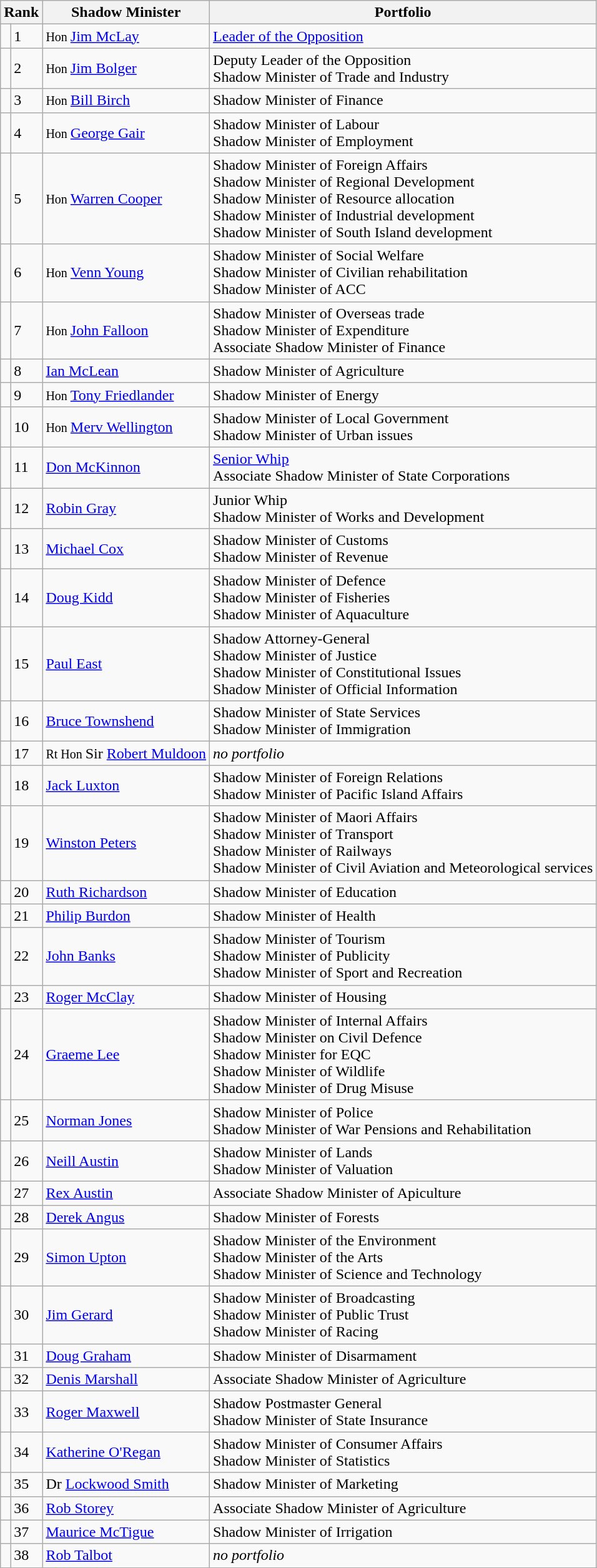<table class="wikitable">
<tr>
<th colspan="2">Rank</th>
<th>Shadow Minister</th>
<th>Portfolio</th>
</tr>
<tr>
<td bgcolor=></td>
<td>1</td>
<td><small>Hon </small><a href='#'>Jim McLay</a></td>
<td><a href='#'>Leader of the Opposition</a></td>
</tr>
<tr>
<td bgcolor=></td>
<td>2</td>
<td><small>Hon </small><a href='#'>Jim Bolger</a></td>
<td>Deputy Leader of the Opposition<br>Shadow Minister of Trade and Industry</td>
</tr>
<tr>
<td bgcolor=></td>
<td>3</td>
<td><small>Hon </small><a href='#'>Bill Birch</a></td>
<td>Shadow Minister of Finance</td>
</tr>
<tr>
<td bgcolor=></td>
<td>4</td>
<td><small>Hon </small><a href='#'>George Gair</a></td>
<td>Shadow Minister of Labour<br>Shadow Minister of Employment</td>
</tr>
<tr>
<td bgcolor=></td>
<td>5</td>
<td><small>Hon </small><a href='#'>Warren Cooper</a></td>
<td>Shadow Minister of Foreign Affairs<br>Shadow Minister of Regional Development<br>Shadow Minister of Resource allocation<br>Shadow Minister of Industrial development<br>Shadow Minister of South Island development</td>
</tr>
<tr>
<td bgcolor=></td>
<td>6</td>
<td><small>Hon </small><a href='#'>Venn Young</a></td>
<td>Shadow Minister of Social Welfare<br>Shadow Minister of Civilian rehabilitation<br>Shadow Minister of ACC</td>
</tr>
<tr>
<td bgcolor=></td>
<td>7</td>
<td><small>Hon </small><a href='#'>John Falloon</a></td>
<td>Shadow Minister of Overseas trade<br>Shadow Minister of Expenditure<br>Associate Shadow Minister of Finance</td>
</tr>
<tr>
<td bgcolor=></td>
<td>8</td>
<td><a href='#'>Ian McLean</a></td>
<td>Shadow Minister of Agriculture</td>
</tr>
<tr>
<td bgcolor=></td>
<td>9</td>
<td><small>Hon </small><a href='#'>Tony Friedlander</a></td>
<td>Shadow Minister of Energy</td>
</tr>
<tr>
<td bgcolor=></td>
<td>10</td>
<td><small>Hon </small><a href='#'>Merv Wellington</a></td>
<td>Shadow Minister of Local Government<br>Shadow Minister of Urban issues</td>
</tr>
<tr>
<td bgcolor=></td>
<td>11</td>
<td><a href='#'>Don McKinnon</a></td>
<td><a href='#'>Senior Whip</a><br>Associate Shadow Minister of State Corporations</td>
</tr>
<tr>
<td bgcolor=></td>
<td>12</td>
<td><a href='#'>Robin Gray</a></td>
<td>Junior Whip<br>Shadow Minister of Works and Development</td>
</tr>
<tr>
<td bgcolor=></td>
<td>13</td>
<td><a href='#'>Michael Cox</a></td>
<td>Shadow Minister of Customs<br>Shadow Minister of Revenue</td>
</tr>
<tr>
<td bgcolor=></td>
<td>14</td>
<td><a href='#'>Doug Kidd</a></td>
<td>Shadow Minister of Defence<br>Shadow Minister of Fisheries<br>Shadow Minister of Aquaculture</td>
</tr>
<tr>
<td bgcolor=></td>
<td>15</td>
<td><a href='#'>Paul East</a></td>
<td>Shadow Attorney-General<br>Shadow Minister of Justice<br>Shadow Minister of Constitutional Issues<br>Shadow Minister of Official Information</td>
</tr>
<tr>
<td bgcolor=></td>
<td>16</td>
<td><a href='#'>Bruce Townshend</a></td>
<td>Shadow Minister of State Services<br>Shadow Minister of Immigration</td>
</tr>
<tr>
<td bgcolor=></td>
<td>17</td>
<td><small>Rt Hon </small>Sir <a href='#'>Robert Muldoon</a></td>
<td><em>no portfolio</em></td>
</tr>
<tr>
<td bgcolor=></td>
<td>18</td>
<td><a href='#'>Jack Luxton</a></td>
<td>Shadow Minister of Foreign Relations<br>Shadow Minister of Pacific Island Affairs</td>
</tr>
<tr>
<td bgcolor=></td>
<td>19</td>
<td><a href='#'>Winston Peters</a></td>
<td>Shadow Minister of Maori Affairs<br>Shadow Minister of Transport<br>Shadow Minister of Railways<br>Shadow Minister of Civil Aviation and Meteorological services</td>
</tr>
<tr>
<td bgcolor=></td>
<td>20</td>
<td><a href='#'>Ruth Richardson</a></td>
<td>Shadow Minister of Education</td>
</tr>
<tr>
<td bgcolor=></td>
<td>21</td>
<td><a href='#'>Philip Burdon</a></td>
<td>Shadow Minister of Health</td>
</tr>
<tr>
<td bgcolor=></td>
<td>22</td>
<td><a href='#'>John Banks</a></td>
<td>Shadow Minister of Tourism<br>Shadow Minister of Publicity<br>Shadow Minister of Sport and Recreation</td>
</tr>
<tr>
<td bgcolor=></td>
<td>23</td>
<td><a href='#'>Roger McClay</a></td>
<td>Shadow Minister of Housing</td>
</tr>
<tr>
<td bgcolor=></td>
<td>24</td>
<td><a href='#'>Graeme Lee</a></td>
<td>Shadow Minister of Internal Affairs<br>Shadow Minister on Civil Defence<br>Shadow Minister for EQC<br>Shadow Minister of Wildlife<br>Shadow Minister of Drug Misuse</td>
</tr>
<tr>
<td bgcolor=></td>
<td>25</td>
<td><a href='#'>Norman Jones</a></td>
<td>Shadow Minister of Police<br>Shadow Minister of War Pensions and Rehabilitation</td>
</tr>
<tr>
<td bgcolor=></td>
<td>26</td>
<td><a href='#'>Neill Austin</a></td>
<td>Shadow Minister of Lands<br>Shadow Minister of Valuation</td>
</tr>
<tr>
<td bgcolor=></td>
<td>27</td>
<td><a href='#'>Rex Austin</a></td>
<td>Associate Shadow Minister of Apiculture</td>
</tr>
<tr>
<td bgcolor=></td>
<td>28</td>
<td><a href='#'>Derek Angus</a></td>
<td>Shadow Minister of Forests</td>
</tr>
<tr>
<td bgcolor=></td>
<td>29</td>
<td><a href='#'>Simon Upton</a></td>
<td>Shadow Minister of the Environment<br>Shadow Minister of the Arts<br>Shadow Minister of Science and Technology</td>
</tr>
<tr>
<td bgcolor=></td>
<td>30</td>
<td><a href='#'>Jim Gerard</a></td>
<td>Shadow Minister of Broadcasting<br>Shadow Minister of Public Trust<br>Shadow Minister of Racing</td>
</tr>
<tr>
<td bgcolor=></td>
<td>31</td>
<td><a href='#'>Doug Graham</a></td>
<td>Shadow Minister of Disarmament</td>
</tr>
<tr>
<td bgcolor=></td>
<td>32</td>
<td><a href='#'>Denis Marshall</a></td>
<td>Associate Shadow Minister of Agriculture</td>
</tr>
<tr>
<td bgcolor=></td>
<td>33</td>
<td><a href='#'>Roger Maxwell</a></td>
<td>Shadow Postmaster General<br>Shadow Minister of State Insurance</td>
</tr>
<tr>
<td bgcolor=></td>
<td>34</td>
<td><a href='#'>Katherine O'Regan</a></td>
<td>Shadow Minister of Consumer Affairs<br>Shadow Minister of Statistics</td>
</tr>
<tr>
<td bgcolor=></td>
<td>35</td>
<td>Dr <a href='#'>Lockwood Smith</a></td>
<td>Shadow Minister of Marketing</td>
</tr>
<tr>
<td bgcolor=></td>
<td>36</td>
<td><a href='#'>Rob Storey</a></td>
<td>Associate Shadow Minister of Agriculture</td>
</tr>
<tr>
<td bgcolor=></td>
<td>37</td>
<td><a href='#'>Maurice McTigue</a></td>
<td>Shadow Minister of Irrigation</td>
</tr>
<tr>
<td bgcolor=></td>
<td>38</td>
<td><a href='#'>Rob Talbot</a></td>
<td><em>no portfolio</em></td>
</tr>
<tr>
</tr>
</table>
